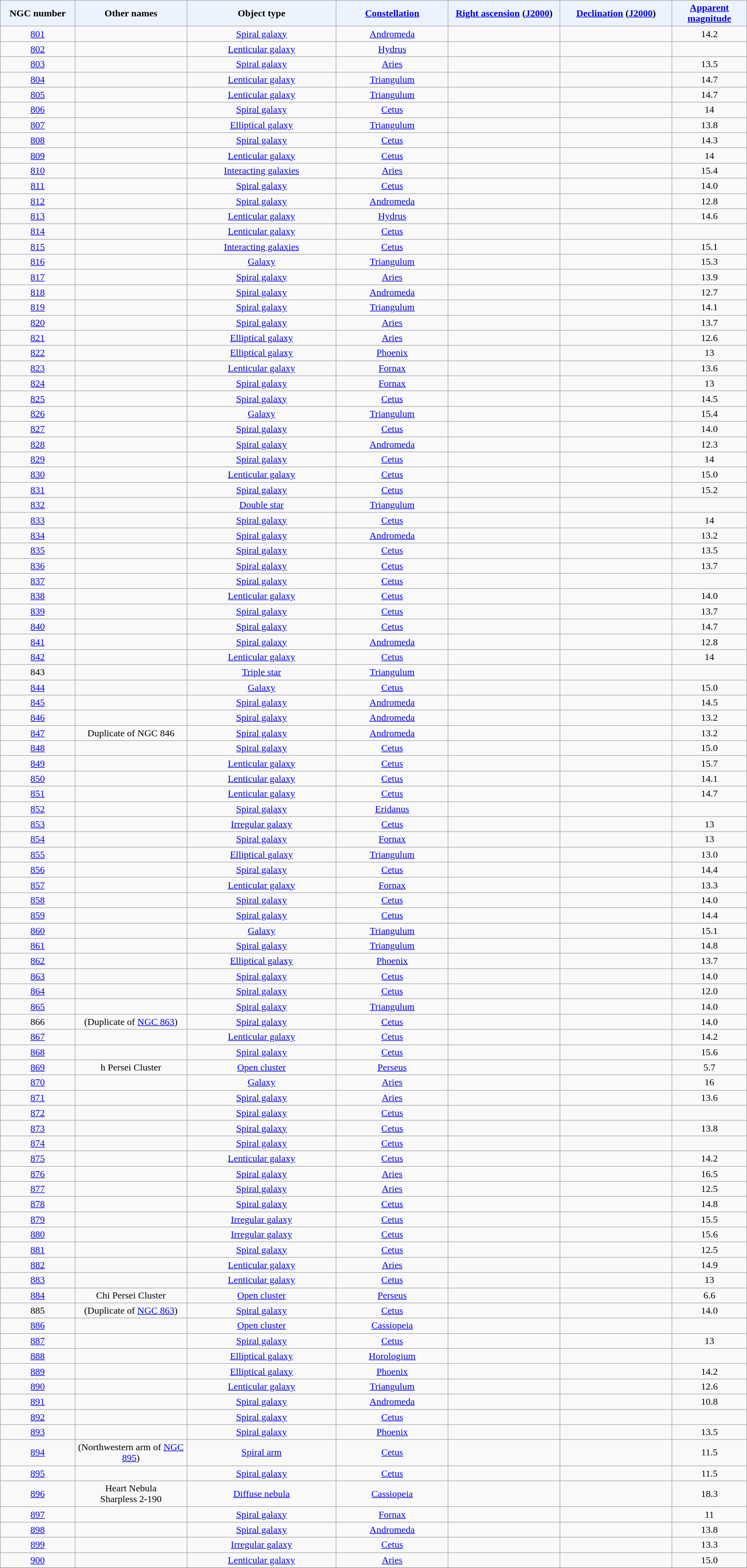<table class="wikitable sortable sticky-header" style="text-align: center;">
<tr>
<th style="background-color:#edf3fe; width: 10%;">NGC number</th>
<th style="background-color:#edf3fe; width: 15%;">Other names</th>
<th style="background-color:#edf3fe; width: 20%;">Object type</th>
<th style="background-color:#edf3fe; width: 15%;"><a href='#'>Constellation</a></th>
<th style="background-color:#edf3fe; width: 15%;"><a href='#'>Right ascension</a> (<a href='#'>J2000</a>)</th>
<th style="background-color:#edf3fe; width: 15%;"><a href='#'>Declination</a> (<a href='#'>J2000</a>)</th>
<th style="background-color:#edf3fe; width: 10%;"><a href='#'>Apparent magnitude</a></th>
</tr>
<tr>
<td><a href='#'>801</a></td>
<td></td>
<td><a href='#'>Spiral galaxy</a></td>
<td><a href='#'>Andromeda</a></td>
<td></td>
<td></td>
<td>14.2</td>
</tr>
<tr>
<td><a href='#'>802</a></td>
<td></td>
<td><a href='#'>Lenticular galaxy</a></td>
<td><a href='#'>Hydrus</a></td>
<td></td>
<td></td>
<td></td>
</tr>
<tr>
<td><a href='#'>803</a></td>
<td></td>
<td><a href='#'>Spiral galaxy</a></td>
<td><a href='#'>Aries</a></td>
<td></td>
<td></td>
<td>13.5</td>
</tr>
<tr>
<td><a href='#'>804</a></td>
<td></td>
<td><a href='#'>Lenticular galaxy</a></td>
<td><a href='#'>Triangulum</a></td>
<td></td>
<td></td>
<td>14.7</td>
</tr>
<tr>
<td><a href='#'>805</a></td>
<td></td>
<td><a href='#'>Lenticular galaxy</a></td>
<td><a href='#'>Triangulum</a></td>
<td></td>
<td></td>
<td>14.7</td>
</tr>
<tr>
<td><a href='#'>806</a></td>
<td></td>
<td><a href='#'>Spiral galaxy</a></td>
<td><a href='#'>Cetus</a></td>
<td></td>
<td></td>
<td>14</td>
</tr>
<tr>
<td><a href='#'>807</a></td>
<td></td>
<td><a href='#'>Elliptical galaxy</a></td>
<td><a href='#'>Triangulum</a></td>
<td></td>
<td></td>
<td>13.8</td>
</tr>
<tr>
<td><a href='#'>808</a></td>
<td></td>
<td><a href='#'>Spiral galaxy</a></td>
<td><a href='#'>Cetus</a></td>
<td></td>
<td></td>
<td>14.3</td>
</tr>
<tr>
<td><a href='#'>809</a></td>
<td></td>
<td><a href='#'>Lenticular galaxy</a></td>
<td><a href='#'>Cetus</a></td>
<td></td>
<td></td>
<td>14</td>
</tr>
<tr>
<td><a href='#'>810</a></td>
<td></td>
<td><a href='#'>Interacting galaxies</a></td>
<td><a href='#'>Aries</a></td>
<td></td>
<td></td>
<td>15.4</td>
</tr>
<tr>
<td><a href='#'>811</a></td>
<td></td>
<td><a href='#'>Spiral galaxy</a></td>
<td><a href='#'>Cetus</a></td>
<td></td>
<td></td>
<td>14.0</td>
</tr>
<tr>
<td><a href='#'>812</a></td>
<td></td>
<td><a href='#'>Spiral galaxy</a></td>
<td><a href='#'>Andromeda</a></td>
<td></td>
<td></td>
<td>12.8</td>
</tr>
<tr>
<td><a href='#'>813</a></td>
<td></td>
<td><a href='#'>Lenticular galaxy</a></td>
<td><a href='#'>Hydrus</a></td>
<td></td>
<td></td>
<td>14.6</td>
</tr>
<tr>
<td><a href='#'>814</a></td>
<td></td>
<td><a href='#'>Lenticular galaxy</a></td>
<td><a href='#'>Cetus</a></td>
<td></td>
<td></td>
<td></td>
</tr>
<tr>
<td><a href='#'>815</a></td>
<td></td>
<td><a href='#'>Interacting galaxies</a></td>
<td><a href='#'>Cetus</a></td>
<td></td>
<td></td>
<td>15.1</td>
</tr>
<tr>
<td><a href='#'>816</a></td>
<td></td>
<td><a href='#'>Galaxy</a></td>
<td><a href='#'>Triangulum</a></td>
<td></td>
<td></td>
<td>15.3</td>
</tr>
<tr>
<td><a href='#'>817</a></td>
<td></td>
<td><a href='#'>Spiral galaxy</a></td>
<td><a href='#'>Aries</a></td>
<td></td>
<td></td>
<td>13.9</td>
</tr>
<tr>
<td><a href='#'>818</a></td>
<td></td>
<td><a href='#'>Spiral galaxy</a></td>
<td><a href='#'>Andromeda</a></td>
<td></td>
<td></td>
<td>12.7</td>
</tr>
<tr>
<td><a href='#'>819</a></td>
<td></td>
<td><a href='#'>Spiral galaxy</a></td>
<td><a href='#'>Triangulum</a></td>
<td></td>
<td></td>
<td>14.1</td>
</tr>
<tr>
<td><a href='#'>820</a></td>
<td></td>
<td><a href='#'>Spiral galaxy</a></td>
<td><a href='#'>Aries</a></td>
<td></td>
<td></td>
<td>13.7</td>
</tr>
<tr>
<td><a href='#'>821</a></td>
<td></td>
<td><a href='#'>Elliptical galaxy</a></td>
<td><a href='#'>Aries</a></td>
<td></td>
<td></td>
<td>12.6</td>
</tr>
<tr>
<td><a href='#'>822</a></td>
<td></td>
<td><a href='#'>Elliptical galaxy</a></td>
<td><a href='#'>Phoenix</a></td>
<td></td>
<td></td>
<td>13</td>
</tr>
<tr>
<td><a href='#'>823</a></td>
<td></td>
<td><a href='#'>Lenticular galaxy</a></td>
<td><a href='#'>Fornax</a></td>
<td></td>
<td></td>
<td>13.6</td>
</tr>
<tr>
<td><a href='#'>824</a></td>
<td></td>
<td><a href='#'>Spiral galaxy</a></td>
<td><a href='#'>Fornax</a></td>
<td></td>
<td></td>
<td>13</td>
</tr>
<tr>
<td><a href='#'>825</a></td>
<td></td>
<td><a href='#'>Spiral galaxy</a></td>
<td><a href='#'>Cetus</a></td>
<td></td>
<td></td>
<td>14.5</td>
</tr>
<tr>
<td><a href='#'>826</a></td>
<td></td>
<td><a href='#'>Galaxy</a></td>
<td><a href='#'>Triangulum</a></td>
<td></td>
<td></td>
<td>15.4</td>
</tr>
<tr>
<td><a href='#'>827</a></td>
<td></td>
<td><a href='#'>Spiral galaxy</a></td>
<td><a href='#'>Cetus</a></td>
<td></td>
<td></td>
<td>14.0</td>
</tr>
<tr>
<td><a href='#'>828</a></td>
<td></td>
<td><a href='#'>Spiral galaxy</a></td>
<td><a href='#'>Andromeda</a></td>
<td></td>
<td></td>
<td>12.3</td>
</tr>
<tr>
<td><a href='#'>829</a></td>
<td></td>
<td><a href='#'>Spiral galaxy</a></td>
<td><a href='#'>Cetus</a></td>
<td></td>
<td></td>
<td>14</td>
</tr>
<tr>
<td><a href='#'>830</a></td>
<td></td>
<td><a href='#'>Lenticular galaxy</a></td>
<td><a href='#'>Cetus</a></td>
<td></td>
<td></td>
<td>15.0</td>
</tr>
<tr>
<td><a href='#'>831</a></td>
<td></td>
<td><a href='#'>Spiral galaxy</a></td>
<td><a href='#'>Cetus</a></td>
<td></td>
<td></td>
<td>15.2</td>
</tr>
<tr>
<td><a href='#'>832</a></td>
<td></td>
<td><a href='#'>Double star</a></td>
<td><a href='#'>Triangulum</a></td>
<td></td>
<td></td>
<td></td>
</tr>
<tr>
<td><a href='#'>833</a></td>
<td></td>
<td><a href='#'>Spiral galaxy</a></td>
<td><a href='#'>Cetus</a></td>
<td></td>
<td></td>
<td>14</td>
</tr>
<tr>
<td><a href='#'>834</a></td>
<td></td>
<td><a href='#'>Spiral galaxy</a></td>
<td><a href='#'>Andromeda</a></td>
<td></td>
<td></td>
<td>13.2</td>
</tr>
<tr>
<td><a href='#'>835</a></td>
<td></td>
<td><a href='#'>Spiral galaxy</a></td>
<td><a href='#'>Cetus</a></td>
<td></td>
<td></td>
<td>13.5</td>
</tr>
<tr>
<td><a href='#'>836</a></td>
<td></td>
<td><a href='#'>Spiral galaxy</a></td>
<td><a href='#'>Cetus</a></td>
<td></td>
<td></td>
<td>13.7</td>
</tr>
<tr>
<td><a href='#'>837</a></td>
<td></td>
<td><a href='#'>Spiral galaxy</a></td>
<td><a href='#'>Cetus</a></td>
<td></td>
<td></td>
<td></td>
</tr>
<tr>
<td><a href='#'>838</a></td>
<td></td>
<td><a href='#'>Lenticular galaxy</a></td>
<td><a href='#'>Cetus</a></td>
<td></td>
<td></td>
<td>14.0</td>
</tr>
<tr>
<td><a href='#'>839</a></td>
<td></td>
<td><a href='#'>Spiral galaxy</a></td>
<td><a href='#'>Cetus</a></td>
<td></td>
<td></td>
<td>13.7</td>
</tr>
<tr>
<td><a href='#'>840</a></td>
<td></td>
<td><a href='#'>Spiral galaxy</a></td>
<td><a href='#'>Cetus</a></td>
<td></td>
<td></td>
<td>14.7</td>
</tr>
<tr>
<td><a href='#'>841</a></td>
<td></td>
<td><a href='#'>Spiral galaxy</a></td>
<td><a href='#'>Andromeda</a></td>
<td></td>
<td></td>
<td>12.8</td>
</tr>
<tr>
<td><a href='#'>842</a></td>
<td></td>
<td><a href='#'>Lenticular galaxy</a></td>
<td><a href='#'>Cetus</a></td>
<td></td>
<td></td>
<td>14</td>
</tr>
<tr>
<td>843</td>
<td></td>
<td><a href='#'>Triple star</a></td>
<td><a href='#'>Triangulum</a></td>
<td></td>
<td></td>
<td></td>
</tr>
<tr>
<td><a href='#'>844</a></td>
<td></td>
<td><a href='#'>Galaxy</a></td>
<td><a href='#'>Cetus</a></td>
<td></td>
<td></td>
<td>15.0</td>
</tr>
<tr>
<td><a href='#'>845</a></td>
<td></td>
<td><a href='#'>Spiral galaxy</a></td>
<td><a href='#'>Andromeda</a></td>
<td></td>
<td></td>
<td>14.5</td>
</tr>
<tr>
<td><a href='#'>846</a></td>
<td></td>
<td><a href='#'>Spiral galaxy</a></td>
<td><a href='#'>Andromeda</a></td>
<td></td>
<td></td>
<td>13.2</td>
</tr>
<tr>
<td><a href='#'>847</a></td>
<td>Duplicate of NGC 846</td>
<td><a href='#'>Spiral galaxy</a></td>
<td><a href='#'>Andromeda</a></td>
<td></td>
<td></td>
<td>13.2</td>
</tr>
<tr>
<td><a href='#'>848</a></td>
<td></td>
<td><a href='#'>Spiral galaxy</a></td>
<td><a href='#'>Cetus</a></td>
<td></td>
<td></td>
<td>15.0</td>
</tr>
<tr>
<td><a href='#'>849</a></td>
<td></td>
<td><a href='#'>Lenticular galaxy</a></td>
<td><a href='#'>Cetus</a></td>
<td></td>
<td></td>
<td>15.7</td>
</tr>
<tr>
<td><a href='#'>850</a></td>
<td></td>
<td><a href='#'>Lenticular galaxy</a></td>
<td><a href='#'>Cetus</a></td>
<td></td>
<td></td>
<td>14.1</td>
</tr>
<tr>
<td><a href='#'>851</a></td>
<td></td>
<td><a href='#'>Lenticular galaxy</a></td>
<td><a href='#'>Cetus</a></td>
<td></td>
<td></td>
<td>14.7</td>
</tr>
<tr>
<td><a href='#'>852</a></td>
<td></td>
<td><a href='#'>Spiral galaxy</a></td>
<td><a href='#'>Eridanus</a></td>
<td></td>
<td></td>
<td></td>
</tr>
<tr>
<td><a href='#'>853</a></td>
<td></td>
<td><a href='#'>Irregular galaxy</a></td>
<td><a href='#'>Cetus</a></td>
<td></td>
<td></td>
<td>13</td>
</tr>
<tr>
<td><a href='#'>854</a></td>
<td></td>
<td><a href='#'>Spiral galaxy</a></td>
<td><a href='#'>Fornax</a></td>
<td></td>
<td></td>
<td>13</td>
</tr>
<tr>
<td><a href='#'>855</a></td>
<td></td>
<td><a href='#'>Elliptical galaxy</a></td>
<td><a href='#'>Triangulum</a></td>
<td></td>
<td></td>
<td>13.0</td>
</tr>
<tr>
<td><a href='#'>856</a></td>
<td></td>
<td><a href='#'>Spiral galaxy</a></td>
<td><a href='#'>Cetus</a></td>
<td></td>
<td></td>
<td>14.4</td>
</tr>
<tr>
<td><a href='#'>857</a></td>
<td></td>
<td><a href='#'>Lenticular galaxy</a></td>
<td><a href='#'>Fornax</a></td>
<td></td>
<td></td>
<td>13.3</td>
</tr>
<tr>
<td><a href='#'>858</a></td>
<td></td>
<td><a href='#'>Spiral galaxy</a></td>
<td><a href='#'>Cetus</a></td>
<td></td>
<td></td>
<td>14.0</td>
</tr>
<tr>
<td><a href='#'>859</a></td>
<td></td>
<td><a href='#'>Spiral galaxy</a></td>
<td><a href='#'>Cetus</a></td>
<td></td>
<td></td>
<td>14.4</td>
</tr>
<tr>
<td><a href='#'>860</a></td>
<td></td>
<td><a href='#'>Galaxy</a></td>
<td><a href='#'>Triangulum</a></td>
<td></td>
<td></td>
<td>15.1</td>
</tr>
<tr>
<td><a href='#'>861</a></td>
<td></td>
<td><a href='#'>Spiral galaxy</a></td>
<td><a href='#'>Triangulum</a></td>
<td></td>
<td></td>
<td>14.8</td>
</tr>
<tr>
<td><a href='#'>862</a></td>
<td></td>
<td><a href='#'>Elliptical galaxy</a></td>
<td><a href='#'>Phoenix</a></td>
<td></td>
<td></td>
<td>13.7</td>
</tr>
<tr>
<td><a href='#'>863</a></td>
<td></td>
<td><a href='#'>Spiral galaxy</a></td>
<td><a href='#'>Cetus</a></td>
<td></td>
<td></td>
<td>14.0</td>
</tr>
<tr>
<td><a href='#'>864</a></td>
<td></td>
<td><a href='#'>Spiral galaxy</a></td>
<td><a href='#'>Cetus</a></td>
<td></td>
<td></td>
<td>12.0</td>
</tr>
<tr>
<td><a href='#'>865</a></td>
<td></td>
<td><a href='#'>Spiral galaxy</a></td>
<td><a href='#'>Triangulum</a></td>
<td></td>
<td></td>
<td>14.0</td>
</tr>
<tr>
<td>866</td>
<td>(Duplicate of <a href='#'>NGC 863</a>)</td>
<td><a href='#'>Spiral galaxy</a></td>
<td><a href='#'>Cetus</a></td>
<td></td>
<td></td>
<td>14.0</td>
</tr>
<tr>
<td><a href='#'>867</a></td>
<td></td>
<td><a href='#'>Lenticular galaxy</a></td>
<td><a href='#'>Cetus</a></td>
<td></td>
<td></td>
<td>14.2</td>
</tr>
<tr>
<td><a href='#'>868</a></td>
<td></td>
<td><a href='#'>Spiral galaxy</a></td>
<td><a href='#'>Cetus</a></td>
<td></td>
<td></td>
<td>15.6</td>
</tr>
<tr>
<td><a href='#'>869</a></td>
<td>h Persei Cluster</td>
<td><a href='#'>Open cluster</a></td>
<td><a href='#'>Perseus</a></td>
<td></td>
<td></td>
<td>5.7</td>
</tr>
<tr>
<td><a href='#'>870</a></td>
<td></td>
<td><a href='#'>Galaxy</a></td>
<td><a href='#'>Aries</a></td>
<td></td>
<td></td>
<td>16</td>
</tr>
<tr>
<td><a href='#'>871</a></td>
<td></td>
<td><a href='#'>Spiral galaxy</a></td>
<td><a href='#'>Aries</a></td>
<td></td>
<td></td>
<td>13.6</td>
</tr>
<tr>
<td><a href='#'>872</a></td>
<td></td>
<td><a href='#'>Spiral galaxy</a></td>
<td><a href='#'>Cetus</a></td>
<td></td>
<td></td>
<td></td>
</tr>
<tr>
<td><a href='#'>873</a></td>
<td></td>
<td><a href='#'>Spiral galaxy</a></td>
<td><a href='#'>Cetus</a></td>
<td></td>
<td></td>
<td>13.8</td>
</tr>
<tr>
<td><a href='#'>874</a></td>
<td></td>
<td><a href='#'>Spiral galaxy</a></td>
<td><a href='#'>Cetus</a></td>
<td></td>
<td></td>
<td></td>
</tr>
<tr>
<td><a href='#'>875</a></td>
<td></td>
<td><a href='#'>Lenticular galaxy</a></td>
<td><a href='#'>Cetus</a></td>
<td></td>
<td></td>
<td>14.2</td>
</tr>
<tr>
<td><a href='#'>876</a></td>
<td></td>
<td><a href='#'>Spiral galaxy</a></td>
<td><a href='#'>Aries</a></td>
<td></td>
<td></td>
<td>16.5</td>
</tr>
<tr>
<td><a href='#'>877</a></td>
<td></td>
<td><a href='#'>Spiral galaxy</a></td>
<td><a href='#'>Aries</a></td>
<td></td>
<td></td>
<td>12.5</td>
</tr>
<tr>
<td><a href='#'>878</a></td>
<td></td>
<td><a href='#'>Spiral galaxy</a></td>
<td><a href='#'>Cetus</a></td>
<td></td>
<td></td>
<td>14.8</td>
</tr>
<tr>
<td><a href='#'>879</a></td>
<td></td>
<td><a href='#'>Irregular galaxy</a></td>
<td><a href='#'>Cetus</a></td>
<td></td>
<td></td>
<td>15.5</td>
</tr>
<tr>
<td><a href='#'>880</a></td>
<td></td>
<td><a href='#'>Irregular galaxy</a></td>
<td><a href='#'>Cetus</a></td>
<td></td>
<td></td>
<td>15.6</td>
</tr>
<tr>
<td><a href='#'>881</a></td>
<td></td>
<td><a href='#'>Spiral galaxy</a></td>
<td><a href='#'>Cetus</a></td>
<td></td>
<td></td>
<td>12.5</td>
</tr>
<tr>
<td><a href='#'>882</a></td>
<td></td>
<td><a href='#'>Lenticular galaxy</a></td>
<td><a href='#'>Aries</a></td>
<td></td>
<td></td>
<td>14.9</td>
</tr>
<tr>
<td><a href='#'>883</a></td>
<td></td>
<td><a href='#'>Lenticular galaxy</a></td>
<td><a href='#'>Cetus</a></td>
<td></td>
<td></td>
<td>13</td>
</tr>
<tr>
<td><a href='#'>884</a></td>
<td>Chi Persei Cluster</td>
<td><a href='#'>Open cluster</a></td>
<td><a href='#'>Perseus</a></td>
<td></td>
<td></td>
<td>6.6</td>
</tr>
<tr>
<td>885</td>
<td>(Duplicate of <a href='#'>NGC 863</a>)</td>
<td><a href='#'>Spiral galaxy</a></td>
<td><a href='#'>Cetus</a></td>
<td></td>
<td></td>
<td>14.0</td>
</tr>
<tr>
<td><a href='#'>886</a></td>
<td></td>
<td><a href='#'>Open cluster</a></td>
<td><a href='#'>Cassiopeia</a></td>
<td></td>
<td></td>
<td></td>
</tr>
<tr>
<td><a href='#'>887</a></td>
<td></td>
<td><a href='#'>Spiral galaxy</a></td>
<td><a href='#'>Cetus</a></td>
<td></td>
<td></td>
<td>13</td>
</tr>
<tr>
<td><a href='#'>888</a></td>
<td></td>
<td><a href='#'>Elliptical galaxy</a></td>
<td><a href='#'>Horologium</a></td>
<td></td>
<td></td>
<td></td>
</tr>
<tr>
<td><a href='#'>889</a></td>
<td></td>
<td><a href='#'>Elliptical galaxy</a></td>
<td><a href='#'>Phoenix</a></td>
<td></td>
<td></td>
<td>14.2</td>
</tr>
<tr>
<td><a href='#'>890</a></td>
<td></td>
<td><a href='#'>Lenticular galaxy</a></td>
<td><a href='#'>Triangulum</a></td>
<td></td>
<td></td>
<td>12.6</td>
</tr>
<tr>
<td><a href='#'>891</a></td>
<td></td>
<td><a href='#'>Spiral galaxy</a></td>
<td><a href='#'>Andromeda</a></td>
<td></td>
<td></td>
<td>10.8</td>
</tr>
<tr>
<td><a href='#'>892</a></td>
<td></td>
<td><a href='#'>Spiral galaxy</a></td>
<td><a href='#'>Cetus</a></td>
<td></td>
<td></td>
<td></td>
</tr>
<tr>
<td><a href='#'>893</a></td>
<td></td>
<td><a href='#'>Spiral galaxy</a></td>
<td><a href='#'>Phoenix</a></td>
<td></td>
<td></td>
<td>13.5</td>
</tr>
<tr>
<td><a href='#'>894</a></td>
<td>(Northwestern arm of <a href='#'>NGC 895</a>)</td>
<td><a href='#'>Spiral arm</a></td>
<td><a href='#'>Cetus</a></td>
<td></td>
<td></td>
<td>11.5</td>
</tr>
<tr>
<td><a href='#'>895</a></td>
<td></td>
<td><a href='#'>Spiral galaxy</a></td>
<td><a href='#'>Cetus</a></td>
<td></td>
<td></td>
<td>11.5</td>
</tr>
<tr>
<td><a href='#'>896</a></td>
<td>Heart Nebula<br>Sharpless 2-190</td>
<td><a href='#'>Diffuse nebula</a></td>
<td><a href='#'>Cassiopeia</a></td>
<td></td>
<td></td>
<td>18.3</td>
</tr>
<tr>
<td><a href='#'>897</a></td>
<td></td>
<td><a href='#'>Spiral galaxy</a></td>
<td><a href='#'>Fornax</a></td>
<td></td>
<td></td>
<td>11</td>
</tr>
<tr>
<td><a href='#'>898</a></td>
<td></td>
<td><a href='#'>Spiral galaxy</a></td>
<td><a href='#'>Andromeda</a></td>
<td></td>
<td></td>
<td>13.8</td>
</tr>
<tr>
<td><a href='#'>899</a></td>
<td></td>
<td><a href='#'>Irregular galaxy</a></td>
<td><a href='#'>Cetus</a></td>
<td></td>
<td></td>
<td>13.3</td>
</tr>
<tr>
<td><a href='#'>900</a></td>
<td></td>
<td><a href='#'>Lenticular galaxy</a></td>
<td><a href='#'>Aries</a></td>
<td></td>
<td></td>
<td>15.0</td>
</tr>
<tr>
</tr>
</table>
